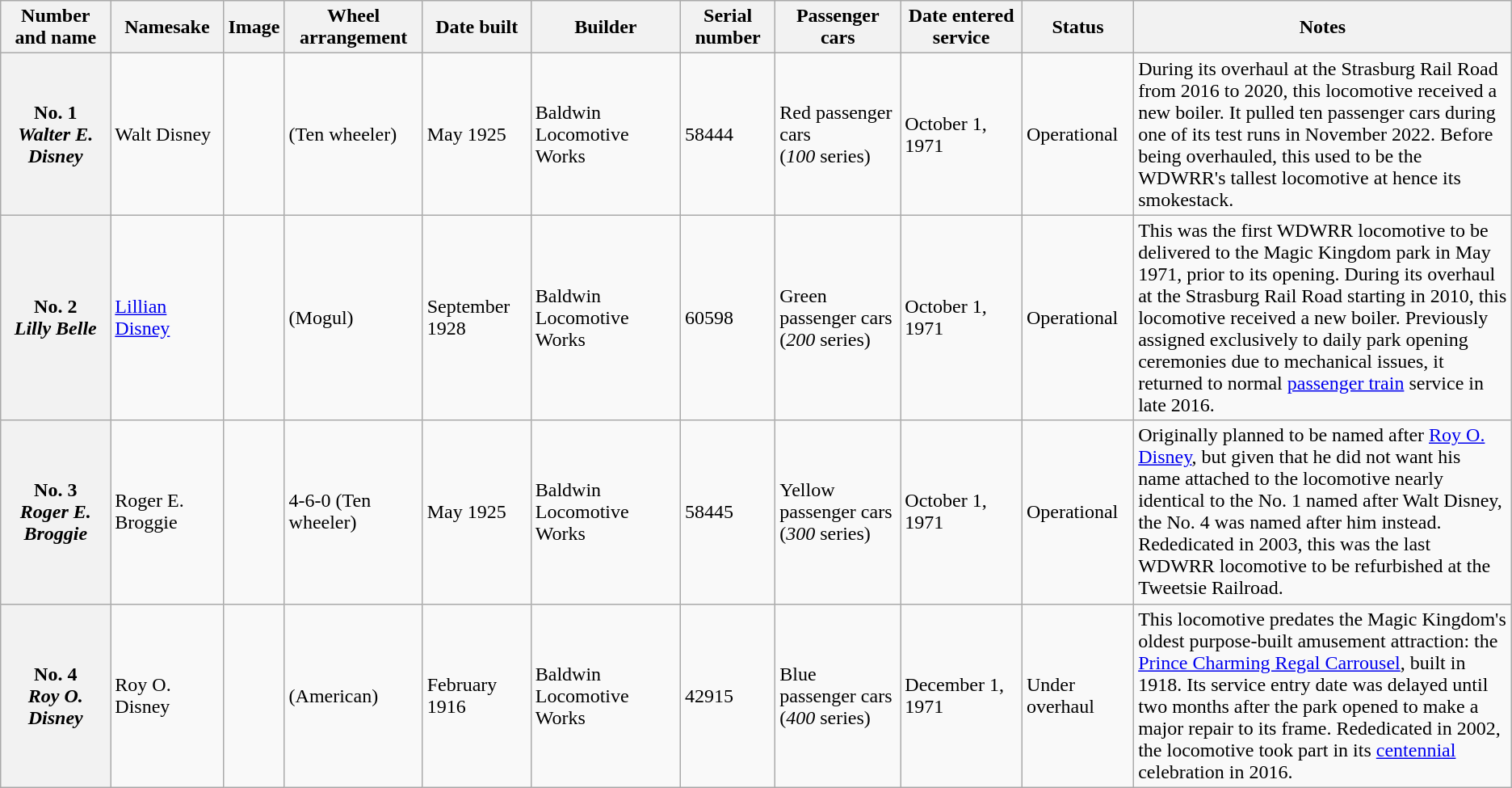<table Class="wikitable plainrowheaders">
<tr>
<th scope="col">Number and name</th>
<th scope="col">Namesake</th>
<th scope="col">Image</th>
<th scope="col">Wheel arrangement</th>
<th scope="col">Date built</th>
<th scope="col">Builder</th>
<th scope="col">Serial number</th>
<th scope="col">Passenger cars</th>
<th scope="col">Date entered service</th>
<th scope="col">Status</th>
<th scope="col" style="width:25%;">Notes</th>
</tr>
<tr>
<th scope="row">No. 1<br><em>Walter E. Disney</em></th>
<td>Walt Disney</td>
<td></td>
<td> (Ten wheeler)</td>
<td>May 1925</td>
<td>Baldwin Locomotive Works</td>
<td>58444</td>
<td>Red passenger cars<br>(<em>100</em> series)</td>
<td>October 1, 1971</td>
<td>Operational</td>
<td>During its overhaul at the Strasburg Rail Road from 2016 to 2020, this locomotive received a new boiler. It pulled ten passenger cars during one of its test runs in November 2022. Before being overhauled, this used to be the WDWRR's tallest locomotive at  hence its smokestack.</td>
</tr>
<tr>
<th scope="row">No. 2<br><em>Lilly Belle</em></th>
<td><a href='#'>Lillian Disney</a></td>
<td></td>
<td> (Mogul)</td>
<td>September 1928</td>
<td>Baldwin Locomotive Works</td>
<td>60598</td>
<td>Green passenger cars<br>(<em>200</em> series)</td>
<td>October 1, 1971</td>
<td>Operational</td>
<td>This was the first WDWRR locomotive to be delivered to the Magic Kingdom park in May 1971, prior to its opening. During its overhaul at the Strasburg Rail Road starting in 2010, this locomotive received a new boiler. Previously assigned exclusively to daily park opening ceremonies due to mechanical issues, it returned to normal <a href='#'>passenger train</a> service in late 2016.</td>
</tr>
<tr>
<th scope="row">No. 3<br><em>Roger E. Broggie</em></th>
<td>Roger E. Broggie</td>
<td></td>
<td>4-6-0 (Ten wheeler)</td>
<td>May 1925</td>
<td>Baldwin Locomotive Works</td>
<td>58445</td>
<td>Yellow passenger cars<br>(<em>300</em> series)</td>
<td>October 1, 1971</td>
<td>Operational</td>
<td>Originally planned to be named after <a href='#'>Roy O. Disney</a>, but given that he did not want his name attached to the locomotive nearly identical to the No. 1 named after Walt Disney, the No. 4 was named after him instead. Rededicated in 2003, this was the last WDWRR locomotive to be refurbished at the Tweetsie Railroad.</td>
</tr>
<tr>
<th scope="row">No. 4<br><em>Roy O. Disney</em></th>
<td>Roy O. Disney</td>
<td></td>
<td> (American)</td>
<td>February 1916</td>
<td>Baldwin Locomotive Works</td>
<td>42915</td>
<td>Blue passenger cars<br>(<em>400</em> series)</td>
<td>December 1, 1971</td>
<td>Under overhaul</td>
<td>This locomotive predates the Magic Kingdom's oldest purpose-built amusement attraction: the <a href='#'>Prince Charming Regal Carrousel</a>, built in 1918. Its service entry date was delayed until two months after the park opened to make a major repair to its frame. Rededicated in 2002, the locomotive took part in its <a href='#'>centennial</a> celebration in 2016.</td>
</tr>
</table>
